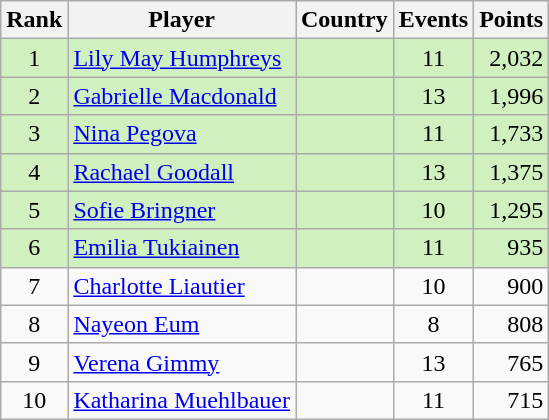<table class="wikitable">
<tr>
<th>Rank</th>
<th>Player</th>
<th>Country</th>
<th>Events</th>
<th>Points</th>
</tr>
<tr style="background:#D0F0C0;">
<td align=center>1</td>
<td><a href='#'>Lily May Humphreys</a></td>
<td></td>
<td align=center>11</td>
<td align=right>2,032</td>
</tr>
<tr style="background:#D0F0C0;">
<td align=center>2</td>
<td><a href='#'>Gabrielle Macdonald</a></td>
<td></td>
<td align=center>13</td>
<td align=right>1,996</td>
</tr>
<tr style="background:#D0F0C0;">
<td align=center>3</td>
<td><a href='#'>Nina Pegova</a></td>
<td></td>
<td align=center>11</td>
<td align=right>1,733</td>
</tr>
<tr style="background:#D0F0C0;">
<td align=center>4</td>
<td><a href='#'>Rachael Goodall</a></td>
<td></td>
<td align=center>13</td>
<td align=right>1,375</td>
</tr>
<tr style="background:#D0F0C0;">
<td align=center>5</td>
<td><a href='#'>Sofie Bringner</a></td>
<td></td>
<td align=center>10</td>
<td align=right>1,295</td>
</tr>
<tr style="background:#D0F0C0;">
<td align=center>6</td>
<td><a href='#'>Emilia Tukiainen</a></td>
<td></td>
<td align=center>11</td>
<td align=right>935</td>
</tr>
<tr>
<td align=center>7</td>
<td><a href='#'>Charlotte Liautier</a></td>
<td></td>
<td align=center>10</td>
<td align=right>900</td>
</tr>
<tr>
<td align=center>8</td>
<td><a href='#'>Nayeon Eum</a></td>
<td></td>
<td align=center>8</td>
<td align=right>808</td>
</tr>
<tr>
<td align=center>9</td>
<td><a href='#'>Verena Gimmy</a></td>
<td></td>
<td align=center>13</td>
<td align=right>765</td>
</tr>
<tr>
<td align=center>10</td>
<td><a href='#'>Katharina Muehlbauer</a></td>
<td></td>
<td align=center>11</td>
<td align=right>715</td>
</tr>
</table>
